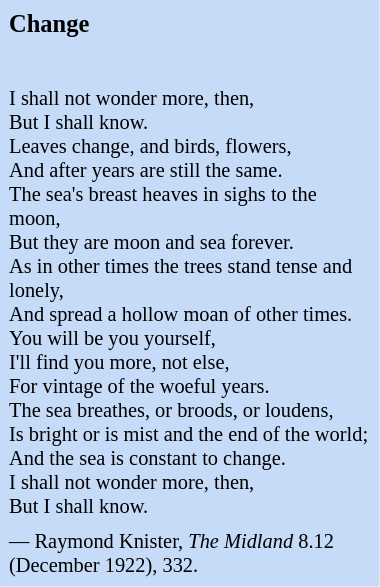<table class="toccolours" style="float: right; margin-left: 1em; margin-right: 2em; font-size: 85%; background:#c6dbf7; color:black; width:25em; max-width: 20%;" cellspacing="5">
<tr>
<td style="text-align: left;"><big><strong>Change</strong></big><br><br><br>I shall not wonder more, then,<br>
But I shall know.<br>Leaves change, and birds, flowers,<br>
And after years are still the same.<br>The sea's breast heaves in sighs to the moon,<br>
But they are moon and sea forever.<br>As in other times the trees stand tense and lonely,<br>
And spread a hollow moan of other times.<br>You will be you yourself,<br>
I'll find you more, not else,<br>
For vintage of the woeful years.<br>The sea breathes, or broods, or loudens,<br>
Is bright or is mist and the end of the world;<br>
And the sea is constant to change.<br>I shall not wonder more, then,<br>
But I shall know.</td>
</tr>
<tr>
<td style="text-align: left;">— Raymond Knister, <em>The Midland</em> 8.12 (December 1922), 332.</td>
</tr>
</table>
